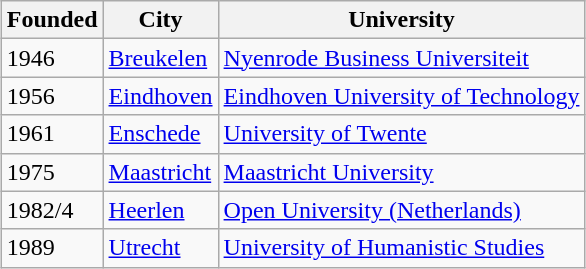<table class="wikitable sortable" style="margin:1px; border:1px solid #ccc;">
<tr style="text-align:left; vertical-align:top;" ">
<th>Founded</th>
<th>City</th>
<th>University</th>
</tr>
<tr>
<td>1946</td>
<td><a href='#'>Breukelen</a></td>
<td><a href='#'>Nyenrode Business Universiteit</a></td>
</tr>
<tr>
<td>1956</td>
<td><a href='#'>Eindhoven</a></td>
<td><a href='#'>Eindhoven University of Technology</a></td>
</tr>
<tr>
<td>1961</td>
<td><a href='#'>Enschede</a></td>
<td><a href='#'>University of Twente</a></td>
</tr>
<tr>
<td>1975</td>
<td><a href='#'>Maastricht</a></td>
<td><a href='#'>Maastricht University</a></td>
</tr>
<tr>
<td>1982/4</td>
<td><a href='#'>Heerlen</a></td>
<td><a href='#'>Open University (Netherlands)</a></td>
</tr>
<tr>
<td>1989</td>
<td><a href='#'>Utrecht</a></td>
<td><a href='#'>University of Humanistic Studies</a></td>
</tr>
</table>
